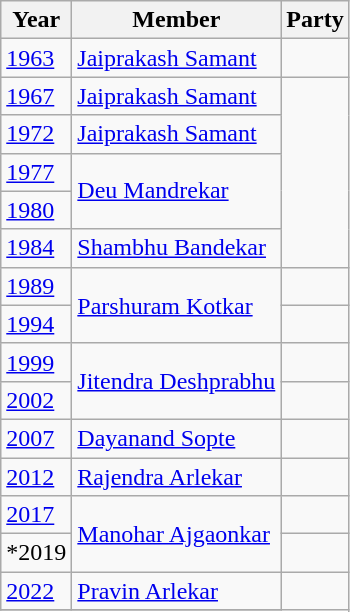<table class="wikitable sortable">
<tr>
<th>Year</th>
<th>Member</th>
<th colspan="2">Party</th>
</tr>
<tr>
<td><a href='#'>1963</a></td>
<td><a href='#'>Jaiprakash Samant</a></td>
<td></td>
</tr>
<tr>
<td><a href='#'>1967</a></td>
<td><a href='#'>Jaiprakash Samant</a></td>
</tr>
<tr>
<td><a href='#'>1972</a></td>
<td><a href='#'>Jaiprakash Samant</a></td>
</tr>
<tr>
<td><a href='#'>1977</a></td>
<td rowspan=2><a href='#'>Deu Mandrekar</a></td>
</tr>
<tr>
<td><a href='#'>1980</a></td>
</tr>
<tr>
<td><a href='#'>1984</a></td>
<td><a href='#'>Shambhu Bandekar</a></td>
</tr>
<tr>
<td><a href='#'>1989</a></td>
<td rowspan=2><a href='#'>Parshuram Kotkar</a></td>
<td></td>
</tr>
<tr>
<td><a href='#'>1994</a></td>
</tr>
<tr>
<td><a href='#'>1999</a></td>
<td rowspan=2><a href='#'>Jitendra Deshprabhu</a></td>
<td></td>
</tr>
<tr>
<td><a href='#'>2002</a></td>
</tr>
<tr>
<td><a href='#'>2007</a></td>
<td><a href='#'>Dayanand Sopte</a></td>
<td></td>
</tr>
<tr>
<td><a href='#'>2012</a></td>
<td><a href='#'>Rajendra Arlekar</a></td>
</tr>
<tr>
<td rowspan=1><a href='#'>2017</a></td>
<td rowspan=2><a href='#'>Manohar Ajgaonkar</a></td>
<td></td>
</tr>
<tr>
<td>*2019</td>
<td></td>
</tr>
<tr>
<td><a href='#'>2022</a></td>
<td><a href='#'>Pravin Arlekar</a></td>
</tr>
<tr>
</tr>
</table>
